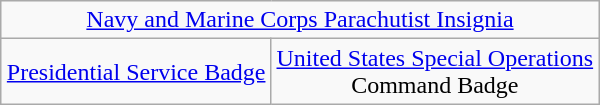<table class="wikitable" style="margin-left: auto; margin-right: auto; text-align: center; margin-bottom: -1px;">
<tr>
<td colspan="3"><a href='#'>Navy and Marine Corps Parachutist Insignia</a></td>
</tr>
<tr>
<td colspan="1.5" align="center"><a href='#'>Presidential Service Badge</a></td>
<td colspan="1.5" align="center"><a href='#'>United States Special Operations</a><br>Command Badge</td>
</tr>
</table>
